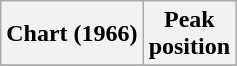<table class="wikitable sortable plainrowheaders" style="text-align:center">
<tr>
<th scope="col">Chart (1966)</th>
<th scope="col">Peak<br>position</th>
</tr>
<tr>
</tr>
</table>
